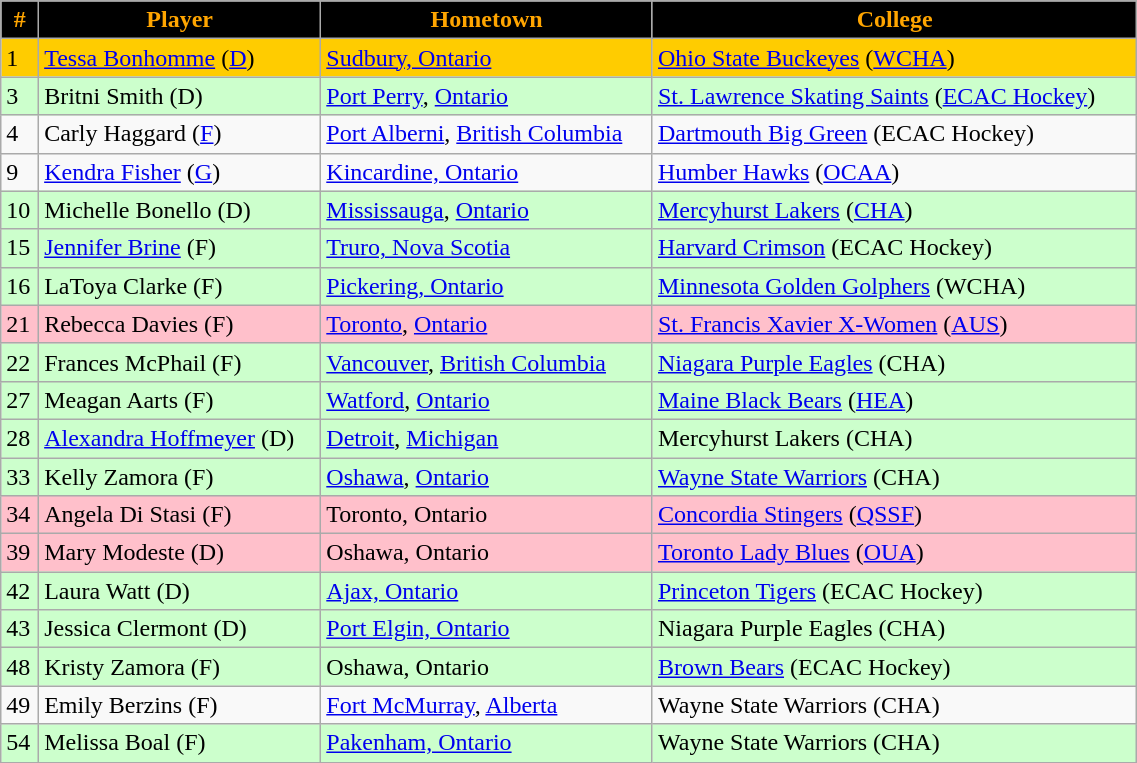<table class="wikitable" width="60%">
<tr align="center" style="background:black;color:orange;">
<td><strong>#</strong></td>
<td><strong>Player</strong></td>
<td><strong>Hometown</strong></td>
<td><strong>College</strong></td>
</tr>
<tr bgcolor="FFCC00">
<td>1</td>
<td><a href='#'>Tessa Bonhomme</a> (<a href='#'>D</a>)</td>
<td> <a href='#'>Sudbury, Ontario</a></td>
<td><a href='#'>Ohio State Buckeyes</a> (<a href='#'>WCHA</a>)</td>
</tr>
<tr bgcolor="CCFFCC">
<td>3</td>
<td>Britni Smith (D)</td>
<td> <a href='#'>Port Perry</a>, <a href='#'>Ontario</a></td>
<td><a href='#'>St. Lawrence Skating Saints</a> (<a href='#'>ECAC Hockey</a>)</td>
</tr>
<tr>
<td>4</td>
<td>Carly Haggard (<a href='#'>F</a>)</td>
<td> <a href='#'>Port Alberni</a>, <a href='#'>British Columbia</a></td>
<td><a href='#'>Dartmouth Big Green</a> (ECAC Hockey)</td>
</tr>
<tr>
<td>9</td>
<td><a href='#'>Kendra Fisher</a> (<a href='#'>G</a>)</td>
<td> <a href='#'>Kincardine, Ontario</a></td>
<td><a href='#'>Humber Hawks</a> (<a href='#'>OCAA</a>)</td>
</tr>
<tr bgcolor="CCFFCC">
<td>10</td>
<td>Michelle Bonello (D)</td>
<td> <a href='#'>Mississauga</a>, <a href='#'>Ontario</a></td>
<td><a href='#'>Mercyhurst Lakers</a> (<a href='#'>CHA</a>)</td>
</tr>
<tr bgcolor="CCFFCC">
<td>15</td>
<td><a href='#'>Jennifer Brine</a> (F)</td>
<td> <a href='#'>Truro, Nova Scotia</a></td>
<td><a href='#'>Harvard Crimson</a> (ECAC Hockey)</td>
</tr>
<tr bgcolor="CCFFCC">
<td>16</td>
<td>LaToya Clarke (F)</td>
<td> <a href='#'>Pickering, Ontario</a></td>
<td><a href='#'>Minnesota Golden Golphers</a> (WCHA)</td>
</tr>
<tr bgcolor="pink">
<td>21</td>
<td>Rebecca Davies (F)</td>
<td> <a href='#'>Toronto</a>, <a href='#'>Ontario</a></td>
<td><a href='#'>St. Francis Xavier X-Women</a> (<a href='#'>AUS</a>)</td>
</tr>
<tr bgcolor="CCFFCC">
<td>22</td>
<td>Frances McPhail (F)</td>
<td> <a href='#'>Vancouver</a>, <a href='#'>British Columbia</a></td>
<td><a href='#'>Niagara Purple Eagles</a> (CHA)</td>
</tr>
<tr bgcolor="CCFFCC">
<td>27</td>
<td>Meagan Aarts (F)</td>
<td> <a href='#'>Watford</a>, <a href='#'>Ontario</a></td>
<td><a href='#'>Maine Black Bears</a> (<a href='#'>HEA</a>)</td>
</tr>
<tr bgcolor="CCFFCC">
<td>28</td>
<td><a href='#'>Alexandra Hoffmeyer</a> (D)</td>
<td> <a href='#'>Detroit</a>, <a href='#'>Michigan</a></td>
<td>Mercyhurst Lakers (CHA)</td>
</tr>
<tr bgcolor="CCFFCC">
<td>33</td>
<td>Kelly Zamora (F)</td>
<td> <a href='#'>Oshawa</a>, <a href='#'>Ontario</a></td>
<td><a href='#'>Wayne State Warriors</a> (CHA)</td>
</tr>
<tr bgcolor="pink">
<td>34</td>
<td>Angela Di Stasi (F)</td>
<td> Toronto, Ontario</td>
<td><a href='#'>Concordia Stingers</a> (<a href='#'>QSSF</a>)</td>
</tr>
<tr bgcolor="pink">
<td>39</td>
<td>Mary Modeste (D)</td>
<td> Oshawa, Ontario</td>
<td><a href='#'>Toronto Lady Blues</a> (<a href='#'>OUA</a>)</td>
</tr>
<tr bgcolor="CCFFCC">
<td>42</td>
<td>Laura Watt (D)</td>
<td> <a href='#'>Ajax, Ontario</a></td>
<td><a href='#'>Princeton Tigers</a> (ECAC Hockey)</td>
</tr>
<tr bgcolor="CCFFCC">
<td>43</td>
<td>Jessica Clermont (D)</td>
<td> <a href='#'>Port Elgin, Ontario</a></td>
<td>Niagara Purple Eagles (CHA)</td>
</tr>
<tr bgcolor="CCFFCC">
<td>48</td>
<td>Kristy Zamora (F)</td>
<td> Oshawa, Ontario</td>
<td><a href='#'>Brown Bears</a> (ECAC Hockey)</td>
</tr>
<tr>
<td>49</td>
<td>Emily Berzins (F)</td>
<td> <a href='#'>Fort McMurray</a>, <a href='#'>Alberta</a></td>
<td>Wayne State Warriors (CHA)</td>
</tr>
<tr bgcolor="CCFFCC">
<td>54</td>
<td>Melissa Boal (F)</td>
<td> <a href='#'>Pakenham, Ontario</a></td>
<td>Wayne State Warriors (CHA)</td>
</tr>
</table>
